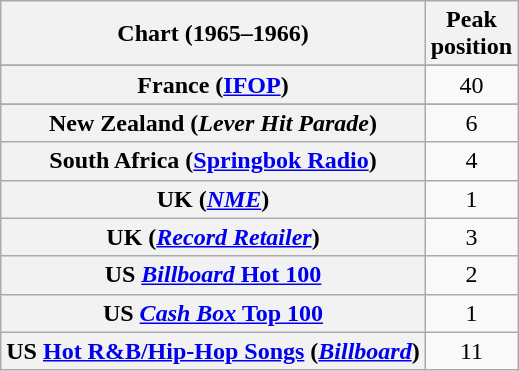<table class="wikitable sortable plainrowheaders" style="text-align:center">
<tr>
<th scope="col">Chart (1965–1966)</th>
<th scope="col">Peak<br>position</th>
</tr>
<tr>
</tr>
<tr>
<th scope="row">France (<a href='#'>IFOP</a>)</th>
<td>40</td>
</tr>
<tr>
</tr>
<tr>
<th scope="row">New Zealand (<em>Lever Hit Parade</em>)</th>
<td>6</td>
</tr>
<tr>
<th scope="row">South Africa (<a href='#'>Springbok Radio</a>)</th>
<td>4</td>
</tr>
<tr>
<th scope="row">UK (<em><a href='#'>NME</a></em>)</th>
<td>1</td>
</tr>
<tr>
<th scope="row">UK (<em><a href='#'>Record Retailer</a></em>)</th>
<td>3</td>
</tr>
<tr>
<th scope="row">US <a href='#'><em>Billboard</em> Hot 100</a></th>
<td>2</td>
</tr>
<tr>
<th scope="row">US <a href='#'><em>Cash Box</em> Top 100</a></th>
<td>1</td>
</tr>
<tr>
<th scope="row">US <a href='#'>Hot R&B/Hip-Hop Songs</a> (<em><a href='#'>Billboard</a></em>)</th>
<td>11</td>
</tr>
</table>
